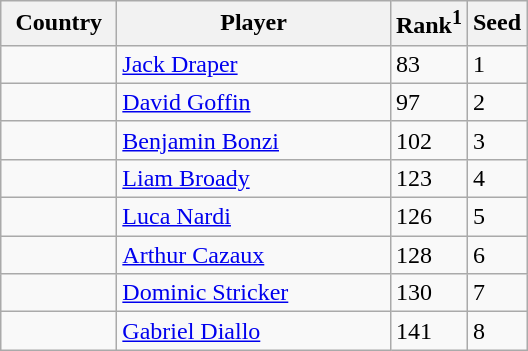<table class="sortable wikitable">
<tr>
<th style="width:70px;">Country</th>
<th style="width:175px;">Player</th>
<th>Rank<sup>1</sup></th>
<th>Seed</th>
</tr>
<tr>
<td></td>
<td><a href='#'>Jack Draper</a></td>
<td>83</td>
<td>1</td>
</tr>
<tr>
<td></td>
<td><a href='#'>David Goffin</a></td>
<td>97</td>
<td>2</td>
</tr>
<tr>
<td></td>
<td><a href='#'>Benjamin Bonzi</a></td>
<td>102</td>
<td>3</td>
</tr>
<tr>
<td></td>
<td><a href='#'>Liam Broady</a></td>
<td>123</td>
<td>4</td>
</tr>
<tr>
<td></td>
<td><a href='#'>Luca Nardi</a></td>
<td>126</td>
<td>5</td>
</tr>
<tr>
<td></td>
<td><a href='#'>Arthur Cazaux</a></td>
<td>128</td>
<td>6</td>
</tr>
<tr>
<td></td>
<td><a href='#'>Dominic Stricker</a></td>
<td>130</td>
<td>7</td>
</tr>
<tr>
<td></td>
<td><a href='#'>Gabriel Diallo</a></td>
<td>141</td>
<td>8</td>
</tr>
</table>
